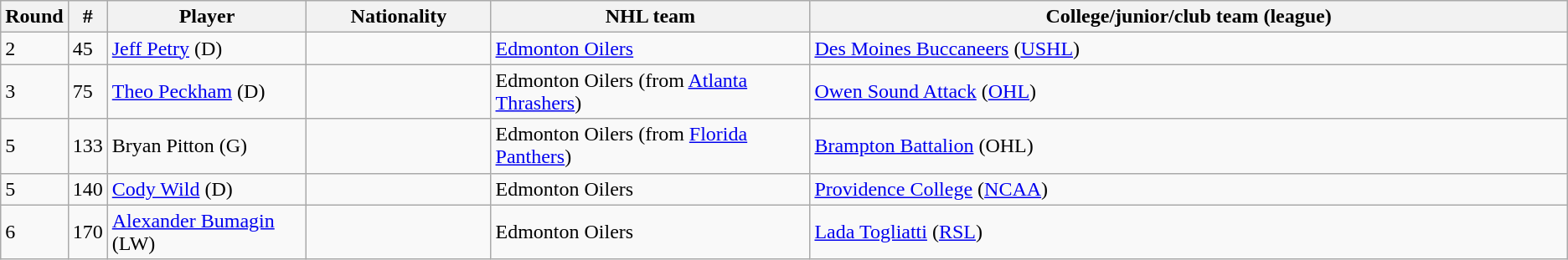<table class="wikitable">
<tr align="center">
<th bgcolor="#DDDDFF" width="3.0%">Round</th>
<th bgcolor="#DDDDFF" width="1.0%">#</th>
<th bgcolor="#DDDDFF" width="13.0%">Player</th>
<th bgcolor="#DDDDFF" width="12.0%">Nationality</th>
<th bgcolor="#DDDDFF" width="21.0%">NHL team</th>
<th bgcolor="#DDDDFF" width="50.0%">College/junior/club team (league)</th>
</tr>
<tr>
<td>2</td>
<td>45</td>
<td><a href='#'>Jeff Petry</a>  (D)</td>
<td></td>
<td><a href='#'>Edmonton Oilers</a></td>
<td><a href='#'>Des Moines Buccaneers</a> (<a href='#'>USHL</a>)</td>
</tr>
<tr>
<td>3</td>
<td>75</td>
<td><a href='#'>Theo Peckham</a>  (D)</td>
<td></td>
<td>Edmonton Oilers (from <a href='#'>Atlanta Thrashers</a>)</td>
<td><a href='#'>Owen Sound Attack</a> (<a href='#'>OHL</a>)</td>
</tr>
<tr>
<td>5</td>
<td>133</td>
<td>Bryan Pitton  (G)</td>
<td></td>
<td>Edmonton Oilers (from <a href='#'>Florida Panthers</a>)</td>
<td><a href='#'>Brampton Battalion</a> (OHL)</td>
</tr>
<tr>
<td>5</td>
<td>140</td>
<td><a href='#'>Cody Wild</a> (D)</td>
<td></td>
<td>Edmonton Oilers</td>
<td><a href='#'>Providence College</a> (<a href='#'>NCAA</a>)</td>
</tr>
<tr>
<td>6</td>
<td>170</td>
<td><a href='#'>Alexander Bumagin</a> (LW)</td>
<td></td>
<td>Edmonton Oilers</td>
<td><a href='#'>Lada Togliatti</a> (<a href='#'>RSL</a>)</td>
</tr>
</table>
